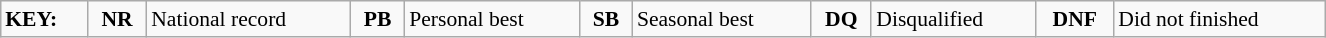<table class="wikitable" style="margin:0.5em auto; font-size:90%;position:relative;" width=70%>
<tr>
<td><strong>KEY:</strong></td>
<td align=center><strong>NR</strong></td>
<td>National record</td>
<td align=center><strong>PB</strong></td>
<td>Personal best</td>
<td align=center><strong>SB</strong></td>
<td>Seasonal best</td>
<td align=center><strong>DQ</strong></td>
<td>Disqualified</td>
<td align=center><strong>DNF</strong></td>
<td>Did not finished</td>
</tr>
</table>
